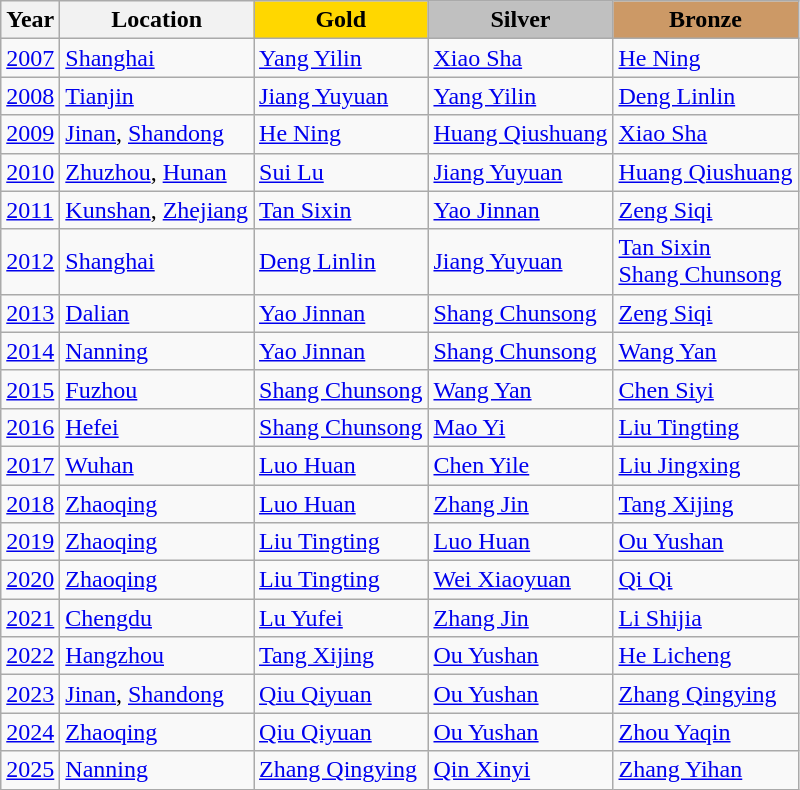<table class="wikitable">
<tr>
<th>Year</th>
<th>Location</th>
<td align=center bgcolor="gold"><strong>Gold</strong></td>
<td align=center bgcolor="silver"><strong>Silver</strong></td>
<td align=center bgcolor="cc9966"><strong>Bronze</strong></td>
</tr>
<tr>
<td><a href='#'>2007</a></td>
<td><a href='#'>Shanghai</a></td>
<td><a href='#'>Yang Yilin</a></td>
<td><a href='#'>Xiao Sha</a></td>
<td><a href='#'>He Ning</a></td>
</tr>
<tr>
<td><a href='#'>2008</a></td>
<td><a href='#'>Tianjin</a></td>
<td><a href='#'>Jiang Yuyuan</a></td>
<td><a href='#'>Yang Yilin</a></td>
<td><a href='#'>Deng Linlin</a></td>
</tr>
<tr>
<td><a href='#'>2009</a></td>
<td><a href='#'>Jinan</a>, <a href='#'>Shandong</a></td>
<td><a href='#'>He Ning</a></td>
<td><a href='#'>Huang Qiushuang</a></td>
<td><a href='#'>Xiao Sha</a></td>
</tr>
<tr>
<td><a href='#'>2010</a></td>
<td><a href='#'>Zhuzhou</a>, <a href='#'>Hunan</a></td>
<td><a href='#'>Sui Lu</a></td>
<td><a href='#'>Jiang Yuyuan</a></td>
<td><a href='#'>Huang Qiushuang</a></td>
</tr>
<tr>
<td><a href='#'>2011</a></td>
<td><a href='#'>Kunshan</a>, <a href='#'>Zhejiang</a></td>
<td><a href='#'>Tan Sixin</a></td>
<td><a href='#'>Yao Jinnan</a></td>
<td><a href='#'>Zeng Siqi</a></td>
</tr>
<tr>
<td><a href='#'>2012</a></td>
<td><a href='#'>Shanghai</a></td>
<td><a href='#'>Deng Linlin</a></td>
<td><a href='#'>Jiang Yuyuan</a></td>
<td><a href='#'>Tan Sixin</a><br><a href='#'>Shang Chunsong</a></td>
</tr>
<tr>
<td><a href='#'>2013</a></td>
<td><a href='#'>Dalian</a></td>
<td><a href='#'>Yao Jinnan</a></td>
<td><a href='#'>Shang Chunsong</a></td>
<td><a href='#'>Zeng Siqi</a></td>
</tr>
<tr>
<td><a href='#'>2014</a></td>
<td><a href='#'>Nanning</a></td>
<td><a href='#'>Yao Jinnan</a></td>
<td><a href='#'>Shang Chunsong</a></td>
<td><a href='#'>Wang Yan</a></td>
</tr>
<tr>
<td><a href='#'>2015</a></td>
<td><a href='#'>Fuzhou</a></td>
<td><a href='#'>Shang Chunsong</a></td>
<td><a href='#'>Wang Yan</a></td>
<td><a href='#'>Chen Siyi</a></td>
</tr>
<tr>
<td><a href='#'>2016</a></td>
<td><a href='#'>Hefei</a></td>
<td><a href='#'>Shang Chunsong</a></td>
<td><a href='#'>Mao Yi</a></td>
<td><a href='#'>Liu Tingting</a></td>
</tr>
<tr>
<td><a href='#'>2017</a></td>
<td><a href='#'>Wuhan</a></td>
<td><a href='#'>Luo Huan</a></td>
<td><a href='#'>Chen Yile</a></td>
<td><a href='#'>Liu Jingxing</a></td>
</tr>
<tr>
<td><a href='#'>2018</a></td>
<td><a href='#'>Zhaoqing</a></td>
<td><a href='#'>Luo Huan</a></td>
<td><a href='#'>Zhang Jin</a></td>
<td><a href='#'>Tang Xijing</a></td>
</tr>
<tr>
<td><a href='#'>2019</a></td>
<td><a href='#'>Zhaoqing</a></td>
<td><a href='#'>Liu Tingting</a></td>
<td><a href='#'>Luo Huan</a></td>
<td><a href='#'>Ou Yushan</a></td>
</tr>
<tr>
<td><a href='#'>2020</a></td>
<td><a href='#'>Zhaoqing</a></td>
<td><a href='#'>Liu Tingting</a></td>
<td><a href='#'>Wei Xiaoyuan</a></td>
<td><a href='#'>Qi Qi</a></td>
</tr>
<tr>
<td><a href='#'>2021</a></td>
<td><a href='#'>Chengdu</a></td>
<td><a href='#'>Lu Yufei</a></td>
<td><a href='#'>Zhang Jin</a></td>
<td><a href='#'>Li Shijia</a></td>
</tr>
<tr>
<td><a href='#'>2022</a></td>
<td><a href='#'>Hangzhou</a></td>
<td><a href='#'>Tang Xijing</a></td>
<td><a href='#'>Ou Yushan</a></td>
<td><a href='#'>He Licheng</a></td>
</tr>
<tr>
<td><a href='#'>2023</a></td>
<td><a href='#'>Jinan</a>, <a href='#'>Shandong</a></td>
<td><a href='#'>Qiu Qiyuan</a></td>
<td><a href='#'>Ou Yushan</a></td>
<td><a href='#'>Zhang Qingying</a></td>
</tr>
<tr>
<td><a href='#'>2024</a></td>
<td><a href='#'>Zhaoqing</a></td>
<td><a href='#'>Qiu Qiyuan</a></td>
<td><a href='#'>Ou Yushan</a></td>
<td><a href='#'>Zhou Yaqin</a></td>
</tr>
<tr>
<td><a href='#'>2025</a></td>
<td><a href='#'>Nanning</a></td>
<td><a href='#'>Zhang Qingying</a></td>
<td><a href='#'>Qin Xinyi</a></td>
<td><a href='#'>Zhang Yihan</a></td>
</tr>
</table>
